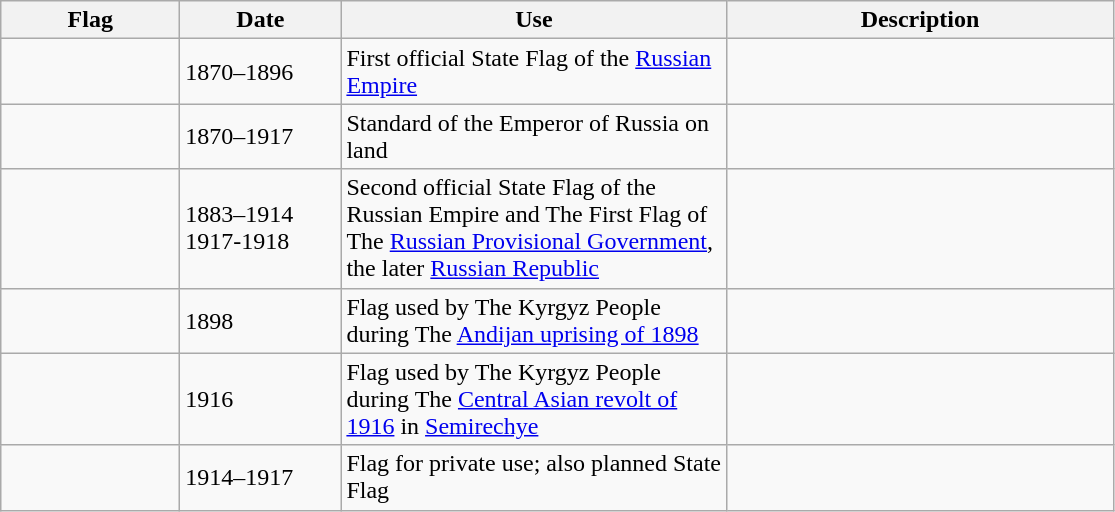<table class="wikitable" style="background: #f9f9f9">
<tr>
<th width="112">Flag</th>
<th width="100">Date</th>
<th width="250">Use</th>
<th width="250">Description</th>
</tr>
<tr>
<td></td>
<td>1870–1896</td>
<td>First official State Flag of the <a href='#'>Russian Empire</a></td>
<td></td>
</tr>
<tr>
<td></td>
<td>1870–1917</td>
<td>Standard of the Emperor of Russia on land</td>
<td></td>
</tr>
<tr>
<td></td>
<td>1883–1914<br>1917-1918</td>
<td>Second official State Flag of the Russian Empire and The First Flag of The <a href='#'>Russian Provisional Government</a>, the later <a href='#'>Russian Republic</a></td>
<td></td>
</tr>
<tr>
<td></td>
<td>1898</td>
<td>Flag used by The Kyrgyz People during The <a href='#'>Andijan uprising of 1898</a></td>
<td></td>
</tr>
<tr>
<td></td>
<td>1916</td>
<td>Flag used by The Kyrgyz People during The <a href='#'>Central Asian revolt of 1916</a> in <a href='#'>Semirechye</a></td>
<td></td>
</tr>
<tr>
<td></td>
<td>1914–1917</td>
<td>Flag for private use; also planned State Flag</td>
<td></td>
</tr>
</table>
